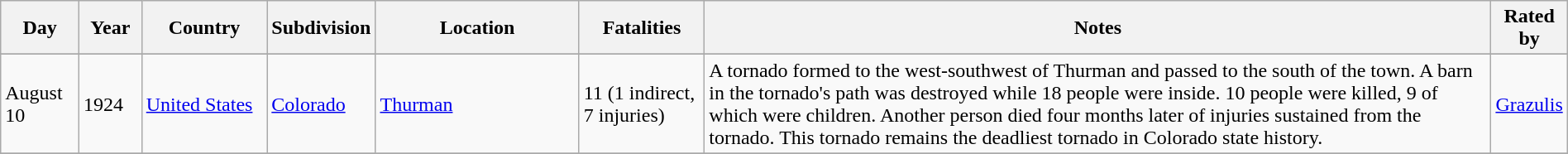<table class="wikitable sortable" style="width:100%;">
<tr>
<th scope="col" style="width:5%;">Day</th>
<th scope="col" style="width:4%;">Year</th>
<th scope="col" style="width:8%;">Country</th>
<th scope="col" style="width:4%;">Subdivision</th>
<th scope="col" style="width:13%;" class="unsortable">Location</th>
<th scope="col" style="width:8%;">Fatalities</th>
<th scope="col" class="unsortable">Notes</th>
<th scope="col" style="width:4%;">Rated by</th>
</tr>
<tr style="background:#BB8899;">
</tr>
<tr>
<td>August 10</td>
<td>1924</td>
<td><a href='#'>United States</a></td>
<td><a href='#'>Colorado</a></td>
<td><a href='#'>Thurman</a></td>
<td>11 (1 indirect, 7 injuries)</td>
<td>A tornado formed to the west-southwest of Thurman and passed to the south of the town. A barn in the tornado's path was destroyed while 18 people were inside. 10 people were killed, 9 of which were children. Another person died four months later of injuries sustained from the tornado. This tornado remains the deadliest tornado in Colorado state history.</td>
<td><a href='#'>Grazulis</a></td>
</tr>
<tr>
</tr>
</table>
